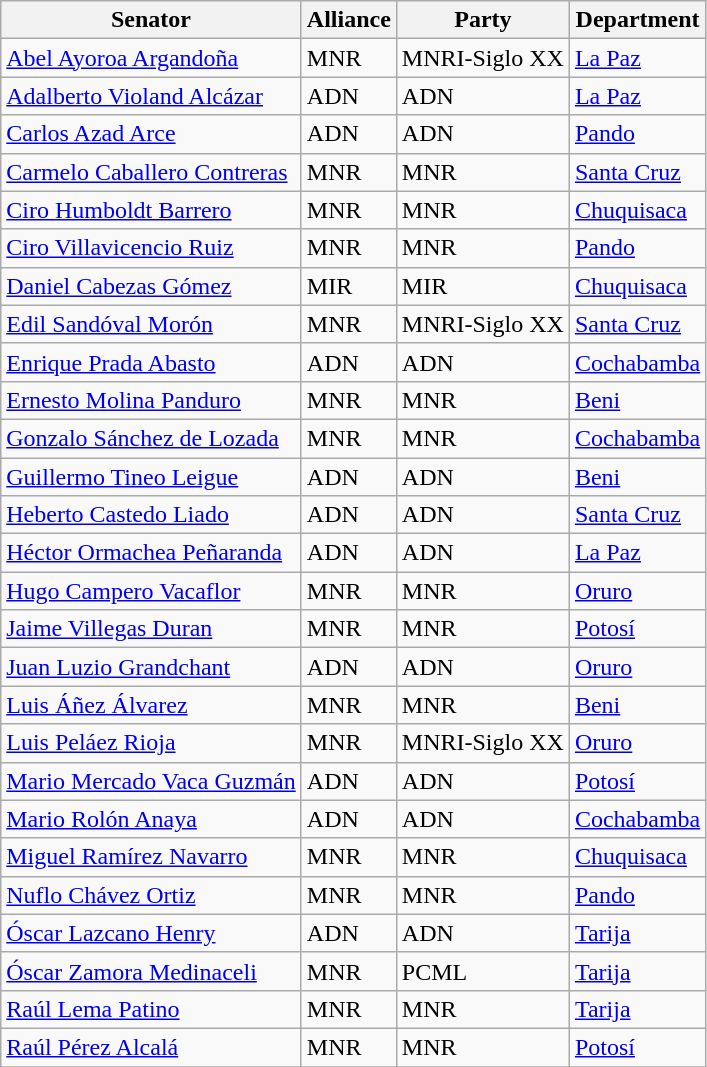<table class="wikitable">
<tr>
<th>Senator</th>
<th>Alliance</th>
<th>Party</th>
<th>Department</th>
</tr>
<tr>
<td><a href='#'>Abel Ayoroa Argandoña</a></td>
<td>MNR</td>
<td>MNRI-Siglo XX</td>
<td><a href='#'>La Paz</a></td>
</tr>
<tr>
<td><a href='#'>Adalberto Violand Alcázar</a></td>
<td>ADN</td>
<td>ADN</td>
<td><a href='#'>La Paz</a></td>
</tr>
<tr>
<td><a href='#'>Carlos Azad Arce</a></td>
<td>ADN</td>
<td>ADN</td>
<td><a href='#'>Pando</a></td>
</tr>
<tr>
<td><a href='#'>Carmelo Caballero Contreras</a></td>
<td>MNR</td>
<td>MNR</td>
<td><a href='#'>Santa Cruz</a></td>
</tr>
<tr>
<td><a href='#'>Ciro Humboldt Barrero</a></td>
<td>MNR</td>
<td>MNR</td>
<td><a href='#'>Chuquisaca</a></td>
</tr>
<tr>
<td><a href='#'>Ciro Villavicencio Ruiz</a></td>
<td>MNR</td>
<td>MNR</td>
<td><a href='#'>Pando</a></td>
</tr>
<tr>
<td><a href='#'>Daniel Cabezas Gómez</a></td>
<td>MIR</td>
<td>MIR</td>
<td><a href='#'>Chuquisaca</a></td>
</tr>
<tr>
<td><a href='#'>Edil Sandóval Morón</a></td>
<td>MNR</td>
<td>MNRI-Siglo XX</td>
<td><a href='#'>Santa Cruz</a></td>
</tr>
<tr>
<td><a href='#'>Enrique Prada Abasto</a></td>
<td>ADN</td>
<td>ADN</td>
<td><a href='#'>Cochabamba</a></td>
</tr>
<tr>
<td><a href='#'>Ernesto Molina Panduro</a></td>
<td>MNR</td>
<td>MNR</td>
<td><a href='#'>Beni</a></td>
</tr>
<tr>
<td><a href='#'>Gonzalo Sánchez de Lozada</a></td>
<td>MNR</td>
<td>MNR</td>
<td><a href='#'>Cochabamba</a></td>
</tr>
<tr>
<td><a href='#'>Guillermo Tineo Leigue</a></td>
<td>ADN</td>
<td>ADN</td>
<td><a href='#'>Beni</a></td>
</tr>
<tr>
<td><a href='#'>Heberto Castedo Liado</a></td>
<td>ADN</td>
<td>ADN</td>
<td><a href='#'>Santa Cruz</a></td>
</tr>
<tr>
<td><a href='#'>Héctor Ormachea Peñaranda</a></td>
<td>ADN</td>
<td>ADN</td>
<td><a href='#'>La Paz</a></td>
</tr>
<tr>
<td><a href='#'>Hugo Campero Vacaflor</a></td>
<td>MNR</td>
<td>MNR</td>
<td><a href='#'>Oruro</a></td>
</tr>
<tr>
<td><a href='#'>Jaime Villegas Duran</a></td>
<td>MNR</td>
<td>MNR</td>
<td><a href='#'>Potosí</a></td>
</tr>
<tr>
<td><a href='#'>Juan Luzio Grandchant</a></td>
<td>ADN</td>
<td>ADN</td>
<td><a href='#'>Oruro</a></td>
</tr>
<tr>
<td><a href='#'>Luis Áñez Álvarez</a></td>
<td>MNR</td>
<td>MNR</td>
<td><a href='#'>Beni</a></td>
</tr>
<tr>
<td><a href='#'>Luis Peláez Rioja</a></td>
<td>MNR</td>
<td>MNRI-Siglo XX</td>
<td><a href='#'>Oruro</a></td>
</tr>
<tr>
<td><a href='#'>Mario Mercado Vaca Guzmán</a></td>
<td>ADN</td>
<td>ADN</td>
<td><a href='#'>Potosí</a></td>
</tr>
<tr>
<td><a href='#'>Mario Rolón Anaya</a></td>
<td>ADN</td>
<td>ADN</td>
<td><a href='#'>Cochabamba</a></td>
</tr>
<tr>
<td><a href='#'>Miguel Ramírez Navarro</a></td>
<td>MNR</td>
<td>MNR</td>
<td><a href='#'>Chuquisaca</a></td>
</tr>
<tr>
<td><a href='#'>Nuflo Chávez Ortiz</a></td>
<td>MNR</td>
<td>MNR</td>
<td><a href='#'>Pando</a></td>
</tr>
<tr>
<td><a href='#'>Óscar Lazcano Henry</a></td>
<td>ADN</td>
<td>ADN</td>
<td><a href='#'>Tarija</a></td>
</tr>
<tr>
<td><a href='#'>Óscar Zamora Medinaceli</a></td>
<td>MNR</td>
<td>PCML</td>
<td><a href='#'>Tarija</a></td>
</tr>
<tr>
<td><a href='#'>Raúl Lema Patino</a></td>
<td>MNR</td>
<td>MNR</td>
<td><a href='#'>Tarija</a></td>
</tr>
<tr>
<td><a href='#'>Raúl Pérez Alcalá</a></td>
<td>MNR</td>
<td>MNR</td>
<td><a href='#'>Potosí</a></td>
</tr>
<tr>
</tr>
</table>
